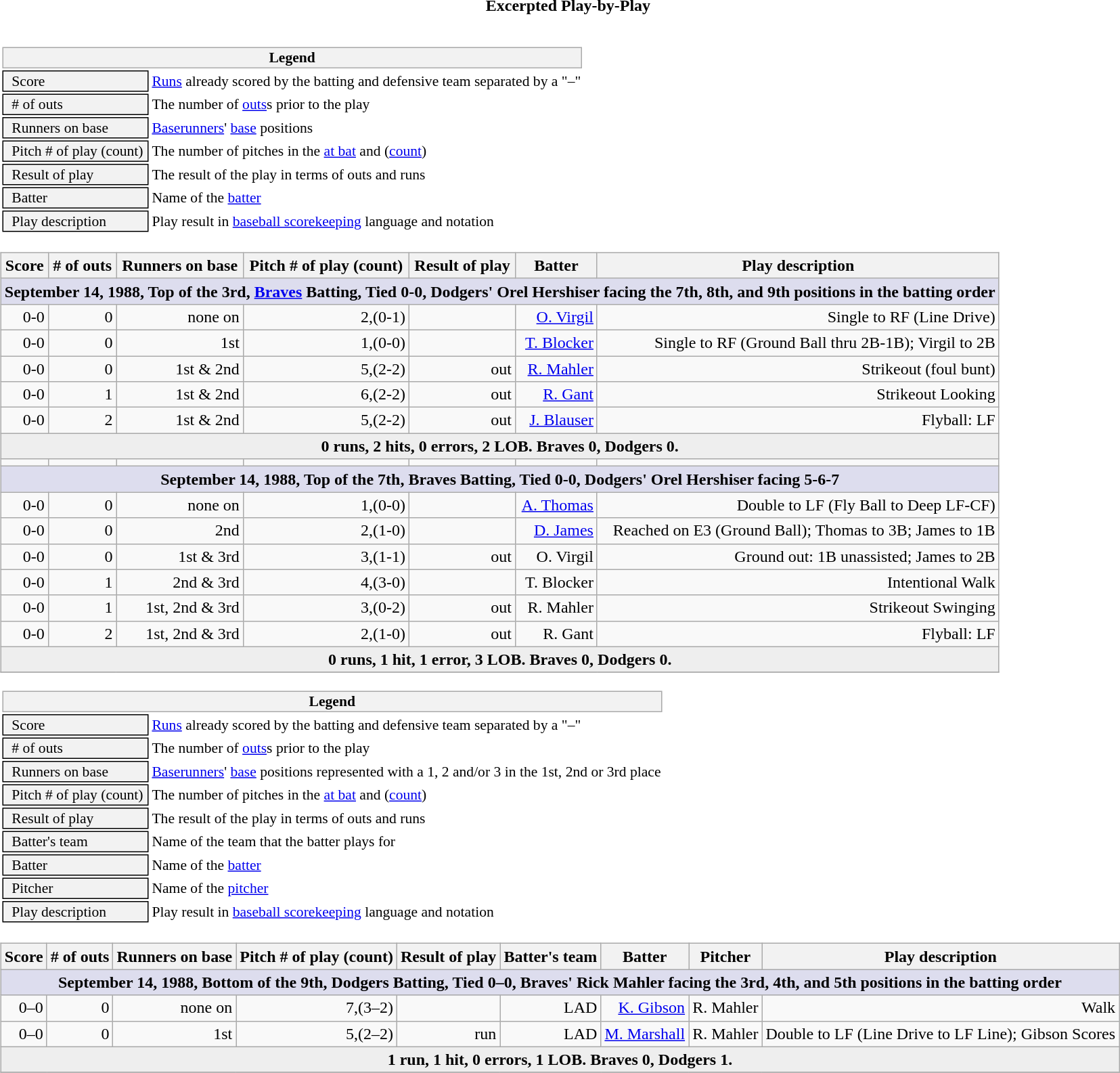<table class="collapsible collapsed" cellpadding="5px">
<tr>
<th colspan="2">Excerpted Play-by-Play</th>
</tr>
<tr>
<td><br><table class="toccolours" style="font-size: 90%; white-space: nowrap;">
<tr>
<th colspan="2" style="background-color: #F2F2F2; border: 1px solid #AAAAAA;">Legend</th>
</tr>
<tr>
<td style="background-color: #F2F2F2; border: 1px solid black;">  Score</td>
<td><a href='#'>Runs</a> already scored by the batting and defensive team separated by a "–"</td>
</tr>
<tr>
<td style="background-color: #F2F2F2; border: 1px solid black">  # of outs</td>
<td>The number of <a href='#'>outs</a>s prior to the play</td>
</tr>
<tr>
<td style="background-color: #F2F2F2; border: 1px solid black">  Runners on base</td>
<td><a href='#'>Baserunners</a>' <a href='#'>base</a> positions</td>
</tr>
<tr>
<td style="background-color: #F2F2F2; border: 1px solid black;">  Pitch # of play (count) </td>
<td>The number of pitches in the <a href='#'>at bat</a> and (<a href='#'>count</a>)</td>
</tr>
<tr>
<td style="background-color: #F2F2F2; border: 1px solid black;">  Result of play</td>
<td>The result of the play in terms of outs and runs</td>
</tr>
<tr>
<td style="background-color: #F2F2F2; border: 1px solid black">  Batter</td>
<td>Name of the <a href='#'>batter</a></td>
</tr>
<tr>
<td style="background-color: #F2F2F2; border: 1px solid black">  Play description</td>
<td>Play result in <a href='#'>baseball scorekeeping</a> language and notation</td>
</tr>
<tr>
</tr>
</table>
<table class="wikitable" style="text-align:right">
<tr>
<th>Score</th>
<th># of outs</th>
<th>Runners on base</th>
<th>Pitch # of play (count)</th>
<th>Result of play</th>
<th>Batter</th>
<th>Play description</th>
</tr>
<tr>
<th style="background:#ddddee;" colspan="7">September 14, 1988, Top of the 3rd, <a href='#'>Braves</a> Batting, Tied 0-0, Dodgers' Orel Hershiser facing the 7th, 8th, and 9th positions in the batting order</th>
</tr>
<tr>
<td>0-0</td>
<td>0</td>
<td>none on</td>
<td>2,(0-1)</td>
<td></td>
<td><a href='#'>O. Virgil</a></td>
<td>Single to RF (Line Drive)</td>
</tr>
<tr>
<td>0-0</td>
<td>0</td>
<td>1st</td>
<td>1,(0-0)</td>
<td></td>
<td><a href='#'>T. Blocker</a></td>
<td>Single to RF (Ground Ball thru 2B-1B); Virgil to 2B</td>
</tr>
<tr>
<td>0-0</td>
<td>0</td>
<td>1st & 2nd</td>
<td>5,(2-2)</td>
<td>out</td>
<td><a href='#'>R. Mahler</a></td>
<td>Strikeout (foul bunt)</td>
</tr>
<tr>
<td>0-0</td>
<td>1</td>
<td>1st & 2nd</td>
<td>6,(2-2)</td>
<td>out</td>
<td><a href='#'>R. Gant</a></td>
<td>Strikeout Looking</td>
</tr>
<tr>
<td>0-0</td>
<td>2</td>
<td>1st & 2nd</td>
<td>5,(2-2)</td>
<td>out</td>
<td><a href='#'>J. Blauser</a></td>
<td>Flyball: LF</td>
</tr>
<tr>
<th style="background:#eeeeee;" colspan="7">0 runs, 2 hits, 0 errors, 2 LOB. Braves 0, Dodgers 0.</th>
</tr>
<tr>
<td></td>
<td></td>
<td></td>
<td></td>
<td></td>
<td></td>
<td></td>
</tr>
<tr>
<th style="background:#ddddee;" colspan="7">September 14, 1988, Top of the 7th, Braves Batting, Tied 0-0, Dodgers' Orel Hershiser facing 5-6-7</th>
</tr>
<tr>
<td>0-0</td>
<td>0</td>
<td>none on</td>
<td>1,(0-0)</td>
<td></td>
<td><a href='#'>A. Thomas</a></td>
<td>Double to LF (Fly Ball to Deep LF-CF)</td>
</tr>
<tr>
<td>0-0</td>
<td>0</td>
<td>2nd</td>
<td>2,(1-0)</td>
<td></td>
<td><a href='#'>D. James</a></td>
<td>Reached on E3 (Ground Ball); Thomas to 3B; James to 1B</td>
</tr>
<tr>
<td>0-0</td>
<td>0</td>
<td>1st & 3rd</td>
<td>3,(1-1)</td>
<td>out</td>
<td>O. Virgil</td>
<td>Ground out: 1B unassisted; James to 2B</td>
</tr>
<tr>
<td>0-0</td>
<td>1</td>
<td>2nd & 3rd</td>
<td>4,(3-0)</td>
<td></td>
<td>T. Blocker</td>
<td>Intentional Walk</td>
</tr>
<tr>
<td>0-0</td>
<td>1</td>
<td>1st, 2nd & 3rd</td>
<td>3,(0-2)</td>
<td>out</td>
<td>R. Mahler</td>
<td>Strikeout Swinging</td>
</tr>
<tr>
<td>0-0</td>
<td>2</td>
<td>1st, 2nd & 3rd</td>
<td>2,(1-0)</td>
<td>out</td>
<td>R. Gant</td>
<td>Flyball: LF</td>
</tr>
<tr>
<th style="background:#eeeeee;" colspan="7">0 runs, 1 hit, 1 error, 3 LOB. Braves 0, Dodgers 0.</th>
</tr>
<tr>
</tr>
</table>
<table class="toccolours" style="font-size: 90%; white-space: nowrap;">
<tr>
<th colspan="2" style="background-color: #F2F2F2; border: 1px solid #AAAAAA;">Legend</th>
</tr>
<tr>
<td style="background-color: #F2F2F2; border: 1px solid black;">  Score</td>
<td><a href='#'>Runs</a> already scored by the batting and defensive team separated by a "–"</td>
</tr>
<tr>
<td style="background-color: #F2F2F2; border: 1px solid black">  # of outs</td>
<td>The number of <a href='#'>outs</a>s prior to the play</td>
</tr>
<tr>
<td style="background-color: #F2F2F2; border: 1px solid black">  Runners on base</td>
<td><a href='#'>Baserunners</a>' <a href='#'>base</a> positions represented with a 1, 2 and/or 3 in the 1st, 2nd or 3rd place</td>
</tr>
<tr>
<td style="background-color: #F2F2F2; border: 1px solid black;">  Pitch # of play (count) </td>
<td>The number of pitches in the <a href='#'>at bat</a> and (<a href='#'>count</a>)</td>
</tr>
<tr>
<td style="background-color: #F2F2F2; border: 1px solid black;">  Result of play</td>
<td>The result of the play in terms of outs and runs</td>
</tr>
<tr>
<td style="background-color: #F2F2F2; border: 1px solid black">  Batter's team</td>
<td>Name of the team that the batter plays for</td>
</tr>
<tr>
<td style="background-color: #F2F2F2; border: 1px solid black">  Batter</td>
<td>Name of the <a href='#'>batter</a></td>
</tr>
<tr>
<td style="background-color: #F2F2F2; border: 1px solid black;">  Pitcher</td>
<td>Name of the <a href='#'>pitcher</a></td>
</tr>
<tr>
<td style="background-color: #F2F2F2; border: 1px solid black">  Play description</td>
<td>Play result in <a href='#'>baseball scorekeeping</a> language and notation</td>
</tr>
<tr>
</tr>
</table>
<table class="wikitable" style="text-align:right">
<tr>
<th>Score</th>
<th># of outs</th>
<th>Runners on base</th>
<th>Pitch # of play (count)</th>
<th>Result of play</th>
<th>Batter's team</th>
<th>Batter</th>
<th>Pitcher</th>
<th>Play description</th>
</tr>
<tr>
<th style="background:#ddddee;" colspan="9">September 14, 1988, Bottom of the 9th, Dodgers Batting, Tied 0–0, Braves' Rick Mahler facing the 3rd, 4th, and 5th positions in the batting order</th>
</tr>
<tr>
<td>0–0</td>
<td>0</td>
<td>none on</td>
<td>7,(3–2)</td>
<td></td>
<td>LAD</td>
<td><a href='#'>K. Gibson</a></td>
<td>R. Mahler</td>
<td>Walk</td>
</tr>
<tr>
<td>0–0</td>
<td>0</td>
<td>1st</td>
<td>5,(2–2)</td>
<td>run</td>
<td>LAD</td>
<td><a href='#'>M. Marshall</a></td>
<td>R. Mahler</td>
<td>Double to LF (Line Drive to LF Line); Gibson Scores</td>
</tr>
<tr>
<th style="background:#eeeeee;" colspan="9">1 run, 1 hit, 0 errors, 1 LOB. Braves 0, Dodgers 1.</th>
</tr>
<tr>
</tr>
</table>
</td>
</tr>
</table>
